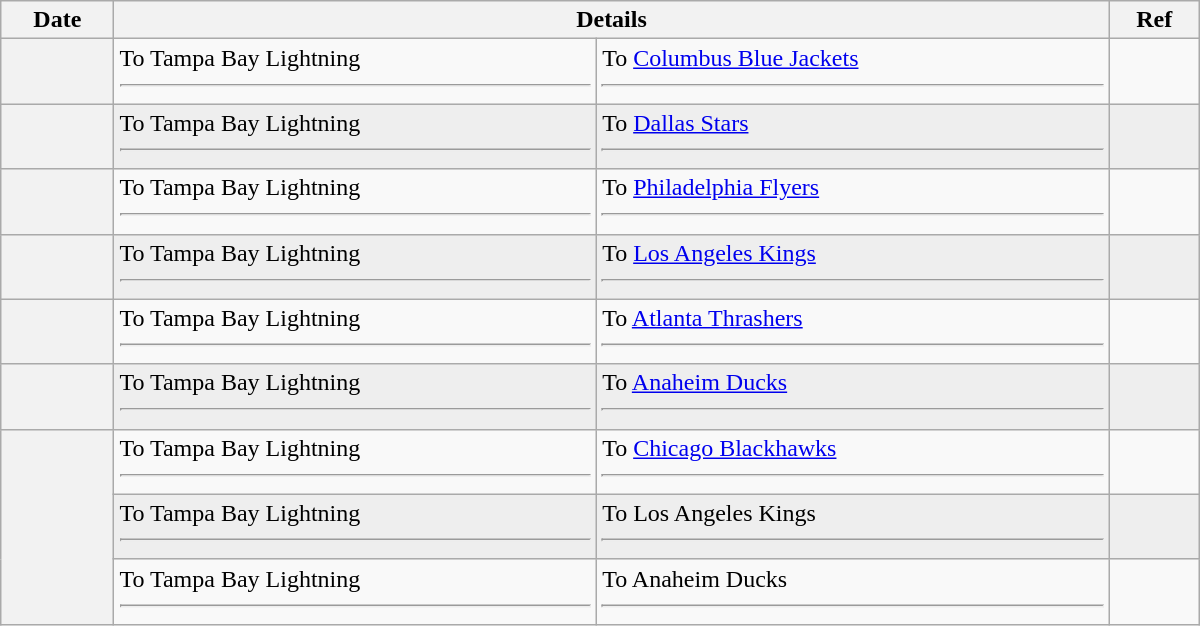<table class="wikitable plainrowheaders" style="width: 50em;">
<tr>
<th scope="col">Date</th>
<th scope="col" colspan="2">Details</th>
<th scope="col">Ref</th>
</tr>
<tr>
<th scope="row"></th>
<td valign="top">To Tampa Bay Lightning <hr></td>
<td valign="top">To <a href='#'>Columbus Blue Jackets</a> <hr></td>
<td></td>
</tr>
<tr bgcolor="#eeeeee">
<th scope="row"></th>
<td valign="top">To Tampa Bay Lightning <hr></td>
<td valign="top">To <a href='#'>Dallas Stars</a> <hr></td>
<td></td>
</tr>
<tr>
<th scope="row"></th>
<td valign="top">To Tampa Bay Lightning <hr></td>
<td valign="top">To <a href='#'>Philadelphia Flyers</a> <hr></td>
<td></td>
</tr>
<tr bgcolor="#eeeeee">
<th scope="row"></th>
<td valign="top">To Tampa Bay Lightning <hr></td>
<td valign="top">To <a href='#'>Los Angeles Kings</a> <hr></td>
<td></td>
</tr>
<tr>
<th scope="row"></th>
<td valign="top">To Tampa Bay Lightning <hr> </td>
<td valign="top">To <a href='#'>Atlanta Thrashers</a> <hr> </td>
<td></td>
</tr>
<tr bgcolor="#eeeeee">
<th scope="row"></th>
<td valign="top">To Tampa Bay Lightning <hr></td>
<td valign="top">To <a href='#'>Anaheim Ducks</a> <hr></td>
<td></td>
</tr>
<tr>
<th scope="row" rowspan=3></th>
<td valign="top">To Tampa Bay Lightning <hr></td>
<td valign="top">To <a href='#'>Chicago Blackhawks</a> <hr></td>
<td></td>
</tr>
<tr bgcolor="#eeeeee">
<td valign="top">To Tampa Bay Lightning <hr></td>
<td valign="top">To Los Angeles Kings <hr></td>
<td></td>
</tr>
<tr>
<td valign="top">To Tampa Bay Lightning <hr></td>
<td valign="top">To Anaheim Ducks <hr></td>
<td></td>
</tr>
</table>
